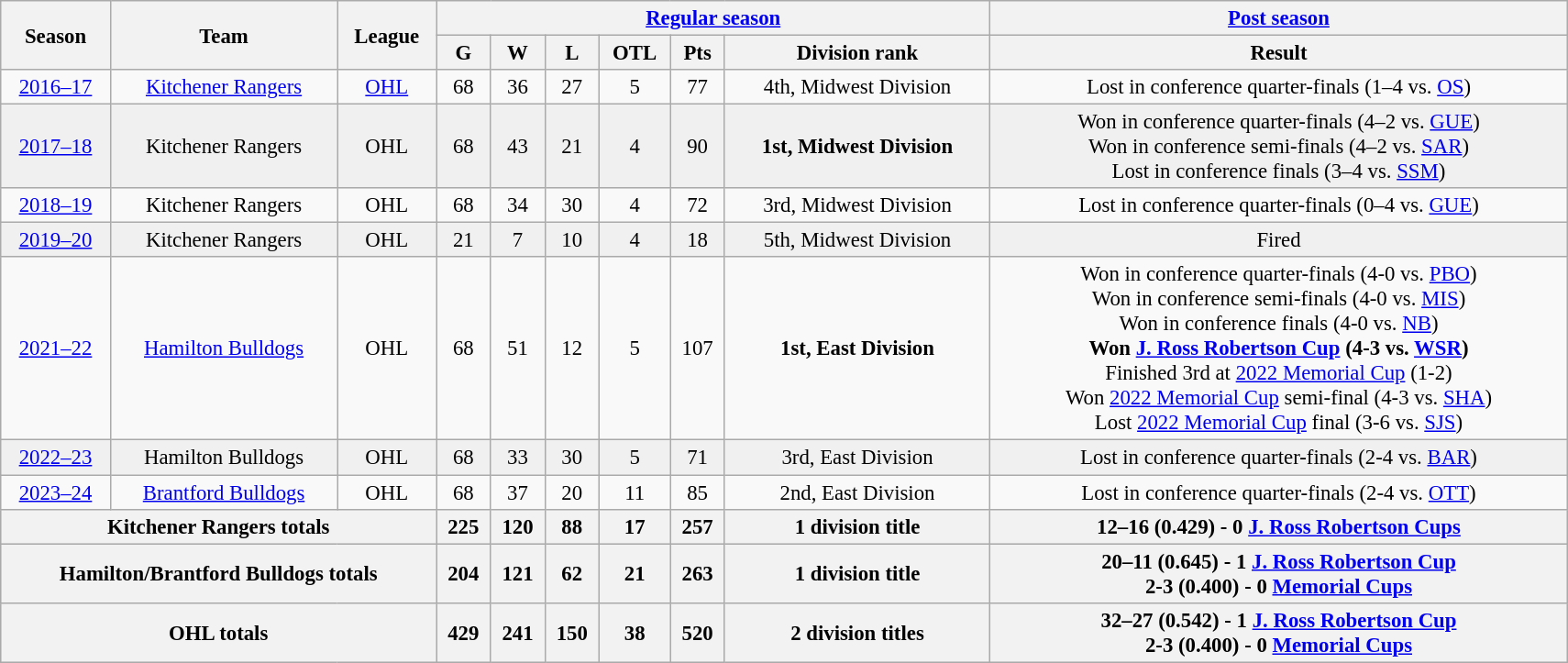<table class="wikitable" style="font-size: 95%; text-align:center; width:75em;">
<tr>
<th rowspan="2">Season</th>
<th rowspan="2">Team</th>
<th rowspan="2">League</th>
<th colspan="6"><a href='#'>Regular season</a></th>
<th colspan="1"><a href='#'>Post season</a></th>
</tr>
<tr>
<th>G</th>
<th>W</th>
<th>L</th>
<th>OTL</th>
<th>Pts</th>
<th>Division rank</th>
<th>Result</th>
</tr>
<tr>
<td><a href='#'>2016–17</a></td>
<td><a href='#'>Kitchener Rangers</a></td>
<td><a href='#'>OHL</a></td>
<td>68</td>
<td>36</td>
<td>27</td>
<td>5</td>
<td>77</td>
<td>4th, Midwest Division</td>
<td>Lost in conference quarter-finals (1–4 vs. <a href='#'>OS</a>)</td>
</tr>
<tr bgcolor="#f0f0f0">
<td><a href='#'>2017–18</a></td>
<td>Kitchener Rangers</td>
<td>OHL</td>
<td>68</td>
<td>43</td>
<td>21</td>
<td>4</td>
<td>90</td>
<td><strong>1st, Midwest Division</strong></td>
<td>Won in conference quarter-finals (4–2 vs. <a href='#'>GUE</a>) <br> Won in conference semi-finals (4–2 vs. <a href='#'>SAR</a>) <br> Lost in conference finals (3–4 vs. <a href='#'>SSM</a>)</td>
</tr>
<tr>
<td><a href='#'>2018–19</a></td>
<td>Kitchener Rangers</td>
<td>OHL</td>
<td>68</td>
<td>34</td>
<td>30</td>
<td>4</td>
<td>72</td>
<td>3rd, Midwest Division</td>
<td>Lost in conference quarter-finals (0–4 vs. <a href='#'>GUE</a>)</td>
</tr>
<tr bgcolor="#f0f0f0">
<td><a href='#'>2019–20</a></td>
<td>Kitchener Rangers</td>
<td>OHL</td>
<td>21</td>
<td>7</td>
<td>10</td>
<td>4</td>
<td>18</td>
<td>5th, Midwest Division</td>
<td>Fired</td>
</tr>
<tr>
<td><a href='#'>2021–22</a></td>
<td><a href='#'>Hamilton Bulldogs</a></td>
<td>OHL</td>
<td>68</td>
<td>51</td>
<td>12</td>
<td>5</td>
<td>107</td>
<td><strong>1st, East Division</strong></td>
<td>Won in conference quarter-finals (4-0 vs. <a href='#'>PBO</a>) <br> Won in conference semi-finals (4-0 vs. <a href='#'>MIS</a>) <br> Won in conference finals (4-0 vs. <a href='#'>NB</a>) <br> <strong>Won <a href='#'>J. Ross Robertson Cup</a> (4-3 vs. <a href='#'>WSR</a>)</strong> <br> Finished 3rd at <a href='#'>2022 Memorial Cup</a> (1-2) <br> Won <a href='#'>2022 Memorial Cup</a> semi-final (4-3 vs. <a href='#'>SHA</a>) <br> Lost <a href='#'>2022 Memorial Cup</a> final (3-6 vs. <a href='#'>SJS</a>)</td>
</tr>
<tr bgcolor="#f0f0f0">
<td><a href='#'>2022–23</a></td>
<td>Hamilton Bulldogs</td>
<td>OHL</td>
<td>68</td>
<td>33</td>
<td>30</td>
<td>5</td>
<td>71</td>
<td>3rd, East Division</td>
<td>Lost in conference quarter-finals (2-4 vs. <a href='#'>BAR</a>)</td>
</tr>
<tr>
<td><a href='#'>2023–24</a></td>
<td><a href='#'>Brantford Bulldogs</a></td>
<td>OHL</td>
<td>68</td>
<td>37</td>
<td>20</td>
<td>11</td>
<td>85</td>
<td>2nd, East Division</td>
<td>Lost in conference quarter-finals (2-4 vs. <a href='#'>OTT</a>)</td>
</tr>
<tr bgcolor="#e0e0e0">
<th colspan="3">Kitchener Rangers totals</th>
<th>225</th>
<th>120</th>
<th>88</th>
<th>17</th>
<th>257</th>
<th>1 division title</th>
<th>12–16 (0.429) - 0 <a href='#'>J. Ross Robertson Cups</a></th>
</tr>
<tr bgcolor="#e0e0e0">
<th colspan="3">Hamilton/Brantford Bulldogs totals</th>
<th>204</th>
<th>121</th>
<th>62</th>
<th>21</th>
<th>263</th>
<th>1 division title</th>
<th>20–11 (0.645) - 1 <a href='#'>J. Ross Robertson Cup</a><br> 2-3 (0.400) - 0 <a href='#'>Memorial Cups</a></th>
</tr>
<tr bgcolor="#e0e0e0">
<th colspan="3">OHL totals</th>
<th>429</th>
<th>241</th>
<th>150</th>
<th>38</th>
<th>520</th>
<th>2 division titles</th>
<th>32–27 (0.542) - 1 <a href='#'>J. Ross Robertson Cup</a> <br> 2-3 (0.400) - 0 <a href='#'>Memorial Cups</a></th>
</tr>
</table>
